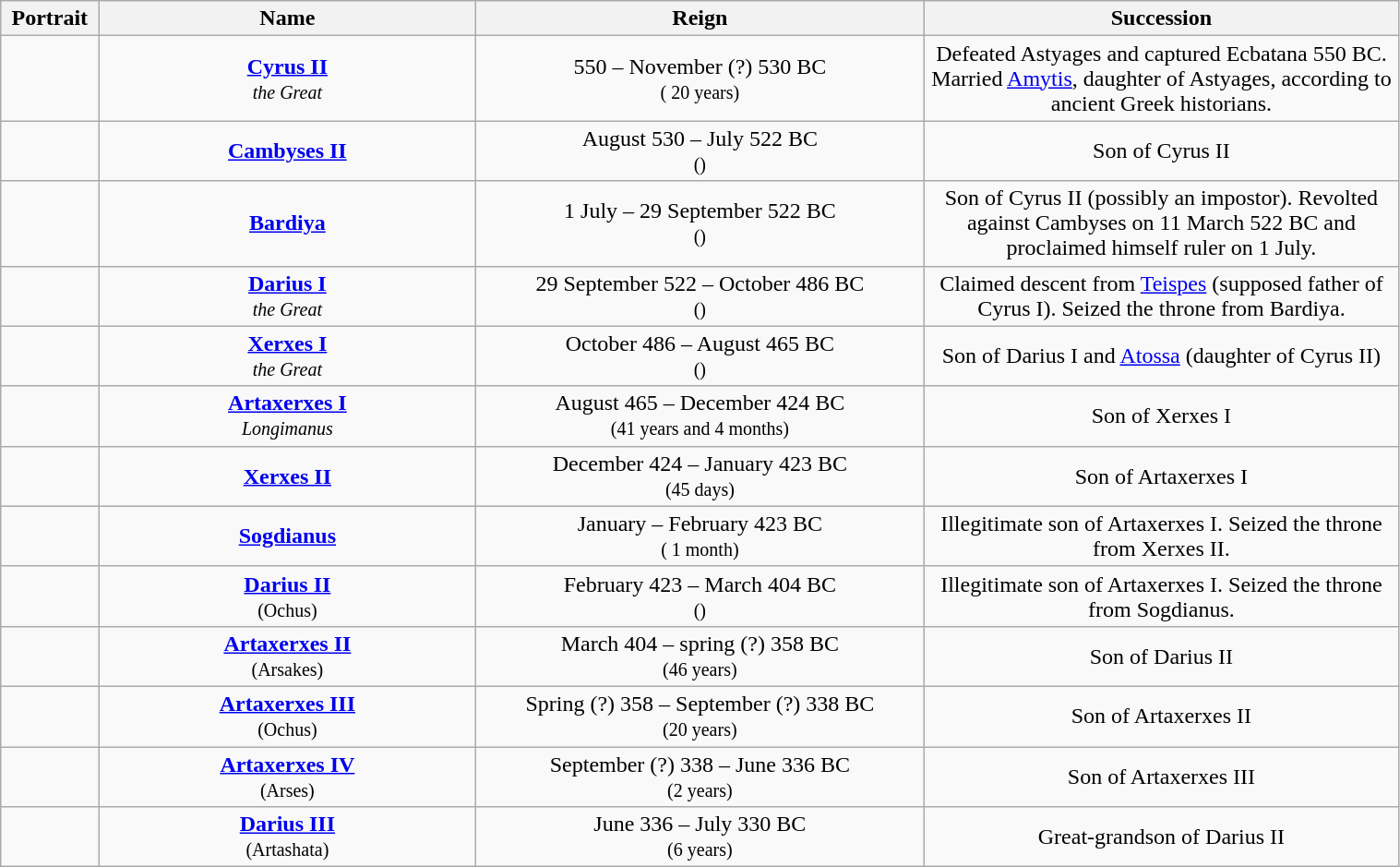<table class="wikitable" style="text-align:center; width:80%;">
<tr>
<th width="7%">Portrait</th>
<th width="27%">Name</th>
<th width="32%">Reign</th>
<th width="34%">Succession</th>
</tr>
<tr>
<td></td>
<td><strong><a href='#'>Cyrus II</a></strong><br><small><em>the Great</em></small></td>
<td> 550 – November (?) 530 BC<br><small>( 20 years)</small></td>
<td>Defeated Astyages and captured Ecbatana  550 BC. Married <a href='#'>Amytis</a>, daughter of Astyages, according to ancient Greek historians.</td>
</tr>
<tr>
<td></td>
<td><strong><a href='#'>Cambyses II</a></strong></td>
<td>August 530 – July 522 BC<br><small>()</small></td>
<td>Son of Cyrus II</td>
</tr>
<tr>
<td></td>
<td><strong><a href='#'>Bardiya</a></strong></td>
<td>1 July – 29 September 522 BC<br><small>()</small></td>
<td>Son of Cyrus II (possibly an impostor). Revolted against Cambyses on 11 March 522 BC and proclaimed himself ruler on 1 July.</td>
</tr>
<tr>
<td></td>
<td><strong><a href='#'>Darius I</a></strong><br><small><em>the Great</em></small></td>
<td>29 September 522 – October 486 BC<br><small>()</small></td>
<td>Claimed descent from <a href='#'>Teispes</a> (supposed father of Cyrus I). Seized the throne from Bardiya.</td>
</tr>
<tr>
<td></td>
<td><strong><a href='#'>Xerxes I</a></strong><br><small><em>the Great</em></small></td>
<td>October 486 – August 465 BC<br><small>()</small></td>
<td>Son of Darius I and <a href='#'>Atossa</a> (daughter of Cyrus II)</td>
</tr>
<tr>
<td></td>
<td><strong><a href='#'>Artaxerxes I</a></strong><br><small><em>Longimanus</em></small></td>
<td>August 465 –  December 424 BC<br><small>(41 years and  4 months)</small></td>
<td>Son of Xerxes I</td>
</tr>
<tr>
<td></td>
<td><strong><a href='#'>Xerxes II</a></strong></td>
<td> December 424 –  January 423 BC<br><small>(45 days)</small></td>
<td>Son of Artaxerxes I</td>
</tr>
<tr>
<td></td>
<td><strong><a href='#'>Sogdianus</a></strong></td>
<td> January – February 423 BC<br><small>( 1 month)</small></td>
<td>Illegitimate son of Artaxerxes I. Seized the throne from Xerxes II.</td>
</tr>
<tr>
<td></td>
<td><strong><a href='#'>Darius II</a></strong><br><small>(Ochus)</small></td>
<td>February 423 – March 404 BC<br><small>()</small></td>
<td>Illegitimate son of Artaxerxes I. Seized the throne from Sogdianus.</td>
</tr>
<tr>
<td></td>
<td><strong><a href='#'>Artaxerxes II</a></strong><br><small>(Arsakes)</small></td>
<td>March 404 – spring (?) 358 BC<br><small>(46 years)</small></td>
<td>Son of Darius II</td>
</tr>
<tr>
<td></td>
<td><strong><a href='#'>Artaxerxes III</a></strong><br><small>(Ochus)</small></td>
<td>Spring (?) 358 – September (?) 338 BC<br><small>(20 years)</small></td>
<td>Son of Artaxerxes II</td>
</tr>
<tr>
<td></td>
<td><strong><a href='#'>Artaxerxes IV</a></strong><br><small>(Arses)</small></td>
<td>September (?) 338 – June 336 BC<br><small>(2 years)</small></td>
<td>Son of Artaxerxes III</td>
</tr>
<tr>
<td></td>
<td><strong><a href='#'>Darius III</a></strong><br><small>(Artashata)</small></td>
<td>June 336 – July 330 BC<br><small>(6 years)</small></td>
<td>Great-grandson of Darius II</td>
</tr>
</table>
